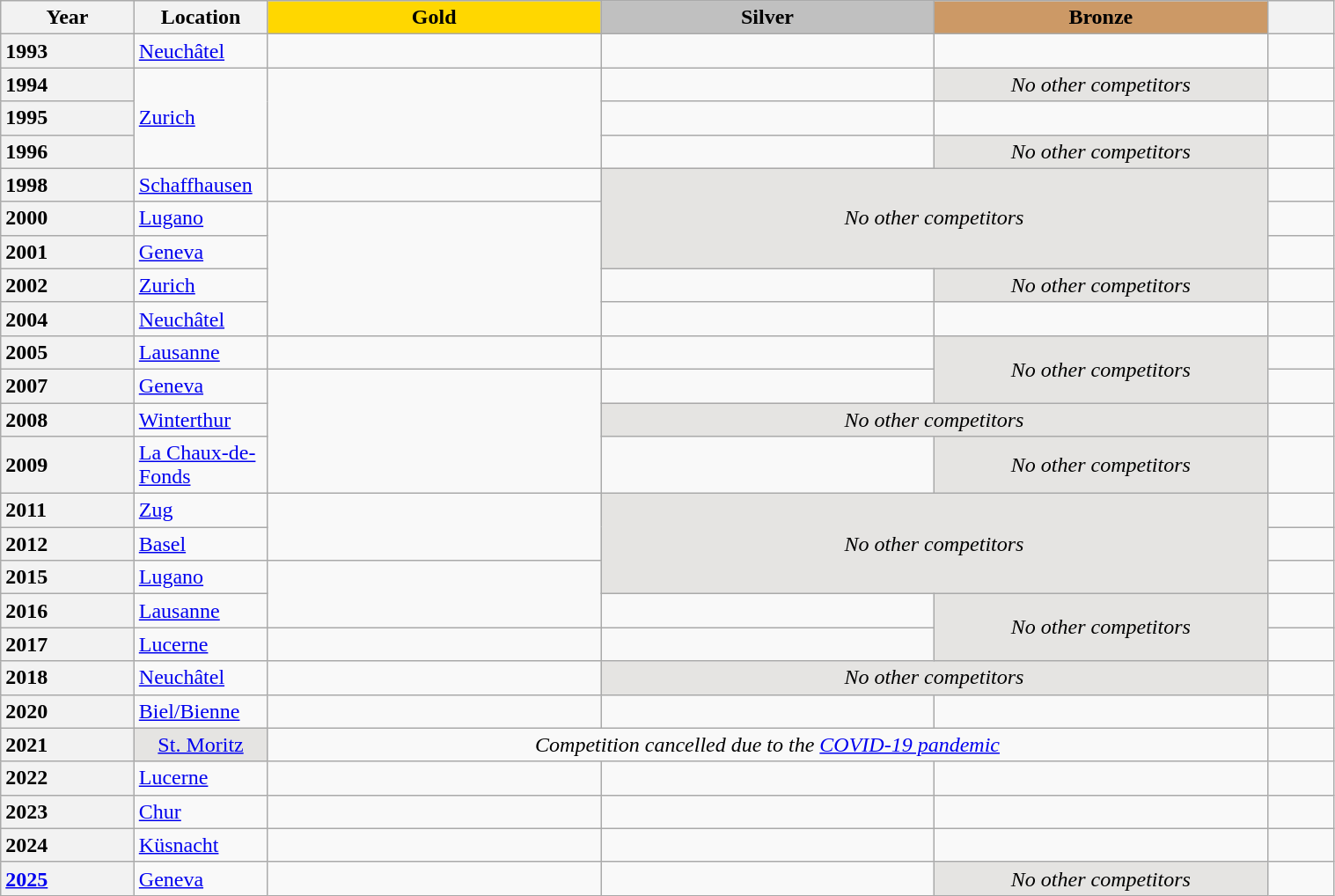<table class="wikitable unsortable" style="text-align:left; width:80%">
<tr>
<th scope="col" style="text-align:center; width:10%">Year</th>
<th scope="col" style="text-align:center; width:10%">Location</th>
<td scope="col" style="text-align:center; width:25%; background:gold"><strong>Gold</strong></td>
<td scope="col" style="text-align:center; width:25%; background:silver"><strong>Silver</strong></td>
<td scope="col" style="text-align:center; width:25%; background:#c96"><strong>Bronze</strong></td>
<th scope="col" style="text-align:center; width:5%"></th>
</tr>
<tr>
<th scope="row" style="text-align:left">1993</th>
<td><a href='#'>Neuchâtel</a></td>
<td></td>
<td></td>
<td></td>
<td></td>
</tr>
<tr>
<th scope="row" style="text-align:left">1994</th>
<td rowspan="3"><a href='#'>Zurich</a></td>
<td rowspan="3"></td>
<td></td>
<td align="center" bgcolor="e5e4e2"><em>No other competitors</em></td>
<td></td>
</tr>
<tr>
<th scope="row" style="text-align:left">1995</th>
<td></td>
<td></td>
<td></td>
</tr>
<tr>
<th scope="row" style="text-align:left">1996</th>
<td></td>
<td align="center" bgcolor="e5e4e2"><em>No other competitors</em></td>
<td></td>
</tr>
<tr>
<th scope="row" style="text-align:left">1998</th>
<td><a href='#'>Schaffhausen</a></td>
<td></td>
<td colspan="2" rowspan="3" align="center" bgcolor="e5e4e2"><em>No other competitors</em></td>
<td></td>
</tr>
<tr>
<th scope="row" style="text-align:left">2000</th>
<td><a href='#'>Lugano</a></td>
<td rowspan="4"></td>
<td></td>
</tr>
<tr>
<th scope="row" style="text-align:left">2001</th>
<td><a href='#'>Geneva</a></td>
<td></td>
</tr>
<tr>
<th scope="row" style="text-align:left">2002</th>
<td><a href='#'>Zurich</a></td>
<td></td>
<td align="center" bgcolor="e5e4e2"><em>No other competitors</em></td>
<td></td>
</tr>
<tr>
<th scope="row" style="text-align:left">2004</th>
<td><a href='#'>Neuchâtel</a></td>
<td></td>
<td></td>
<td></td>
</tr>
<tr>
<th scope="row" style="text-align:left">2005</th>
<td><a href='#'>Lausanne</a></td>
<td></td>
<td></td>
<td rowspan="2" align="center" bgcolor="e5e4e2"><em>No other competitors</em></td>
<td></td>
</tr>
<tr>
<th scope="row" style="text-align:left">2007</th>
<td><a href='#'>Geneva</a></td>
<td rowspan="3"></td>
<td></td>
<td></td>
</tr>
<tr>
<th scope="row" style="text-align:left">2008</th>
<td><a href='#'>Winterthur</a></td>
<td colspan="2" align="center" bgcolor="e5e4e2"><em>No other competitors</em></td>
<td></td>
</tr>
<tr>
<th scope="row" style="text-align:left">2009</th>
<td><a href='#'>La Chaux-de-Fonds</a></td>
<td></td>
<td align="center" bgcolor="e5e4e2"><em>No other competitors</em></td>
<td></td>
</tr>
<tr>
<th scope="row" style="text-align:left">2011</th>
<td><a href='#'>Zug</a></td>
<td rowspan="2"></td>
<td colspan="2" rowspan="3" align="center" bgcolor="e5e4e2"><em>No other competitors</em></td>
<td></td>
</tr>
<tr>
<th scope="row" style="text-align:left">2012</th>
<td><a href='#'>Basel</a></td>
<td></td>
</tr>
<tr>
<th scope="row" style="text-align:left">2015</th>
<td><a href='#'>Lugano</a></td>
<td rowspan="2"></td>
<td></td>
</tr>
<tr>
<th scope="row" style="text-align:left">2016</th>
<td><a href='#'>Lausanne</a></td>
<td></td>
<td rowspan="2" align="center" bgcolor="e5e4e2"><em>No other competitors</em></td>
<td></td>
</tr>
<tr>
<th scope="row" style="text-align:left">2017</th>
<td><a href='#'>Lucerne</a></td>
<td></td>
<td></td>
<td></td>
</tr>
<tr>
<th scope="row" style="text-align:left">2018</th>
<td><a href='#'>Neuchâtel</a></td>
<td></td>
<td colspan=2 align="center" bgcolor="e5e4e2"><em>No other competitors</em></td>
<td></td>
</tr>
<tr>
<th scope="row" style="text-align:left">2020</th>
<td><a href='#'>Biel/Bienne</a></td>
<td></td>
<td></td>
<td></td>
<td></td>
</tr>
<tr>
<th scope="row" style="text-align:left">2021</th>
<td align="center" bgcolor="e5e4e2"><a href='#'>St. Moritz</a></td>
<td colspan="3" align="center"><em>Competition cancelled due to the <a href='#'>COVID-19 pandemic</a></em></td>
<td></td>
</tr>
<tr>
<th scope="row" style="text-align:left">2022</th>
<td><a href='#'>Lucerne</a></td>
<td></td>
<td></td>
<td></td>
<td></td>
</tr>
<tr>
<th scope="row" style="text-align:left">2023</th>
<td><a href='#'>Chur</a></td>
<td></td>
<td></td>
<td></td>
<td></td>
</tr>
<tr>
<th scope="row" style="text-align:left">2024</th>
<td><a href='#'>Küsnacht</a></td>
<td></td>
<td></td>
<td></td>
<td></td>
</tr>
<tr>
<th scope="row" style="text-align:left"><a href='#'>2025</a></th>
<td><a href='#'>Geneva</a></td>
<td></td>
<td></td>
<td align="center" bgcolor="e5e4e2"><em>No other competitors</em></td>
<td></td>
</tr>
</table>
